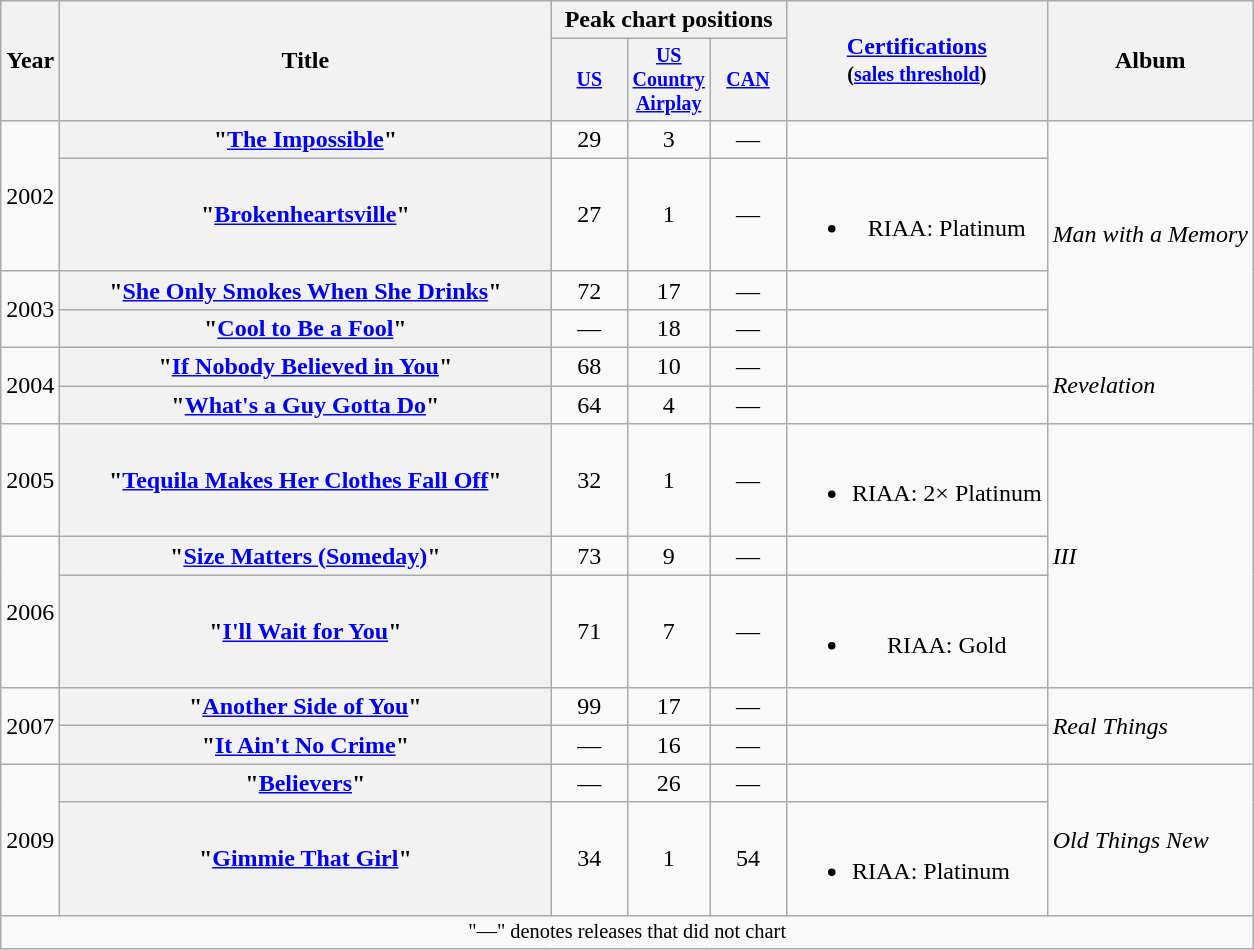<table class="wikitable plainrowheaders" style="text-align:center;">
<tr>
<th scope="col" rowspan="2">Year</th>
<th scope="col" rowspan="2" style="width:20em;">Title</th>
<th scope="col" colspan="3">Peak chart positions</th>
<th scope="col" rowspan="2"><a href='#'>Certifications</a><br><small>(<a href='#'>sales threshold</a>)</small></th>
<th scope="col" rowspan="2">Album</th>
</tr>
<tr style="font-size:smaller;">
<th scope="col" width="45"><a href='#'>US</a><br></th>
<th scope="col" width="45"><a href='#'>US Country Airplay</a><br></th>
<th scope="col" width="45"><a href='#'>CAN</a><br></th>
</tr>
<tr>
<td rowspan="2">2002</td>
<th scope="row">"<a href='#'>The Impossible</a>"</th>
<td>29</td>
<td>3</td>
<td>—</td>
<td></td>
<td align="left" rowspan="4"><em>Man with a Memory</em></td>
</tr>
<tr>
<th scope="row">"<a href='#'>Brokenheartsville</a>"</th>
<td>27</td>
<td>1</td>
<td>—</td>
<td><br><ul><li>RIAA: Platinum</li></ul></td>
</tr>
<tr>
<td rowspan="2">2003</td>
<th scope="row">"<a href='#'>She Only Smokes When She Drinks</a>"</th>
<td>72</td>
<td>17</td>
<td>—</td>
<td></td>
</tr>
<tr>
<th scope="row">"<a href='#'>Cool to Be a Fool</a>"</th>
<td>—</td>
<td>18</td>
<td>—</td>
<td></td>
</tr>
<tr>
<td rowspan="2">2004</td>
<th scope="row">"<a href='#'>If Nobody Believed in You</a>"</th>
<td>68</td>
<td>10</td>
<td>—</td>
<td></td>
<td align="left" rowspan="2"><em>Revelation</em></td>
</tr>
<tr>
<th scope="row">"<a href='#'>What's a Guy Gotta Do</a>"</th>
<td>64</td>
<td>4</td>
<td>—</td>
<td></td>
</tr>
<tr>
<td>2005</td>
<th scope="row">"<a href='#'>Tequila Makes Her Clothes Fall Off</a>"</th>
<td>32</td>
<td>1</td>
<td>—</td>
<td align="left"><br><ul><li>RIAA: 2× Platinum</li></ul></td>
<td align="left" rowspan="3"><em>III</em></td>
</tr>
<tr>
<td rowspan="2">2006</td>
<th scope="row">"<a href='#'>Size Matters (Someday)</a>"</th>
<td>73</td>
<td>9</td>
<td>—</td>
<td></td>
</tr>
<tr>
<th scope="row">"<a href='#'>I'll Wait for You</a>"</th>
<td>71</td>
<td>7</td>
<td>—</td>
<td><br><ul><li>RIAA: Gold</li></ul></td>
</tr>
<tr>
<td rowspan="2">2007</td>
<th scope="row">"<a href='#'>Another Side of You</a>"</th>
<td>99</td>
<td>17</td>
<td>—</td>
<td></td>
<td align="left" rowspan="2"><em>Real Things</em></td>
</tr>
<tr>
<th scope="row">"<a href='#'>It Ain't No Crime</a>"</th>
<td>—</td>
<td>16</td>
<td>—</td>
<td></td>
</tr>
<tr>
<td rowspan="2">2009</td>
<th scope="row">"<a href='#'>Believers</a>"</th>
<td>—</td>
<td>26</td>
<td>—</td>
<td></td>
<td align="left" rowspan="2"><em>Old Things New</em></td>
</tr>
<tr>
<th scope="row">"<a href='#'>Gimmie That Girl</a>"</th>
<td>34</td>
<td>1</td>
<td>54</td>
<td align="left"><br><ul><li>RIAA: Platinum</li></ul></td>
</tr>
<tr>
<td colspan="10" style="font-size:85%">"—" denotes releases that did not chart</td>
</tr>
</table>
